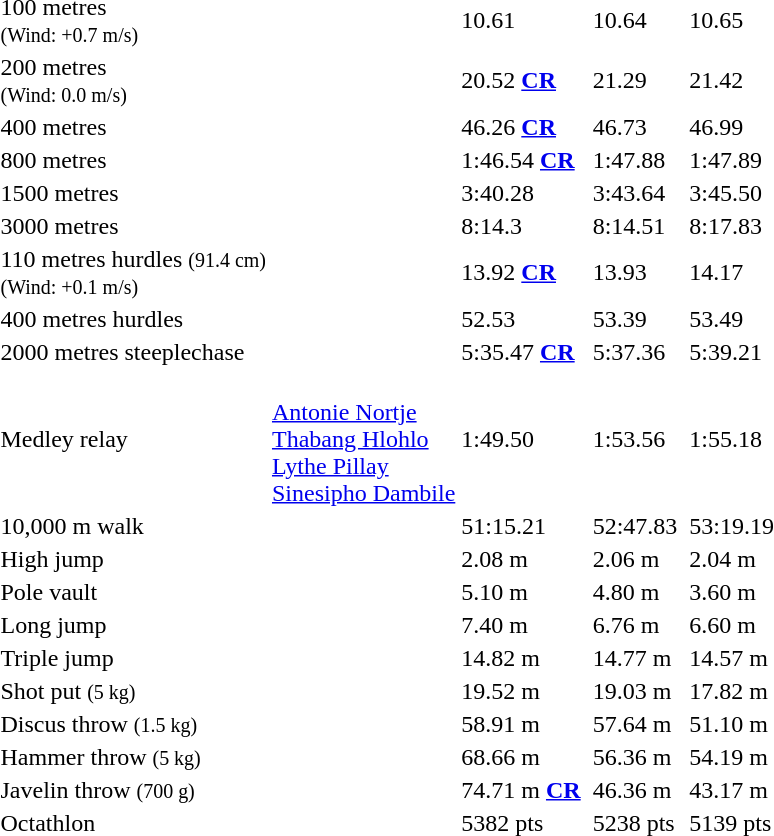<table>
<tr>
<td>100 metres<br><small>(Wind: +0.7 m/s)</small></td>
<td></td>
<td>10.61</td>
<td></td>
<td>10.64</td>
<td></td>
<td>10.65</td>
</tr>
<tr>
<td>200 metres<br><small>(Wind: 0.0 m/s)</small></td>
<td></td>
<td>20.52 <strong><a href='#'>CR</a></strong></td>
<td></td>
<td>21.29</td>
<td></td>
<td>21.42</td>
</tr>
<tr>
<td>400 metres</td>
<td></td>
<td>46.26 <strong><a href='#'>CR</a></strong></td>
<td></td>
<td>46.73</td>
<td></td>
<td>46.99</td>
</tr>
<tr>
<td>800 metres</td>
<td></td>
<td>1:46.54 <strong><a href='#'>CR</a></strong></td>
<td></td>
<td>1:47.88</td>
<td></td>
<td>1:47.89</td>
</tr>
<tr>
<td>1500 metres</td>
<td></td>
<td>3:40.28</td>
<td></td>
<td>3:43.64</td>
<td></td>
<td>3:45.50</td>
</tr>
<tr>
<td>3000 metres</td>
<td></td>
<td>8:14.3</td>
<td></td>
<td>8:14.51</td>
<td></td>
<td>8:17.83</td>
</tr>
<tr>
<td>110 metres hurdles <small>(91.4 cm)<br>(Wind: +0.1 m/s)</small></td>
<td></td>
<td>13.92 <strong><a href='#'>CR</a></strong></td>
<td></td>
<td>13.93</td>
<td></td>
<td>14.17</td>
</tr>
<tr>
<td>400 metres hurdles</td>
<td></td>
<td>52.53</td>
<td></td>
<td>53.39</td>
<td></td>
<td>53.49</td>
</tr>
<tr>
<td>2000 metres steeplechase</td>
<td></td>
<td>5:35.47  <strong><a href='#'>CR</a></strong></td>
<td></td>
<td>5:37.36</td>
<td></td>
<td>5:39.21</td>
</tr>
<tr>
<td>Medley relay</td>
<td><br><a href='#'>Antonie Nortje</a><br><a href='#'>Thabang Hlohlo</a><br><a href='#'>Lythe Pillay</a><br><a href='#'>Sinesipho Dambile</a></td>
<td>1:49.50</td>
<td></td>
<td>1:53.56</td>
<td></td>
<td>1:55.18</td>
</tr>
<tr>
<td>10,000 m walk</td>
<td></td>
<td>51:15.21</td>
<td></td>
<td>52:47.83</td>
<td></td>
<td>53:19.19</td>
</tr>
<tr>
<td>High jump</td>
<td></td>
<td>2.08 m</td>
<td></td>
<td>2.06 m</td>
<td></td>
<td>2.04 m</td>
</tr>
<tr>
<td>Pole vault</td>
<td></td>
<td>5.10 m</td>
<td></td>
<td>4.80 m</td>
<td></td>
<td>3.60 m</td>
</tr>
<tr>
<td>Long jump</td>
<td></td>
<td>7.40 m</td>
<td></td>
<td>6.76 m</td>
<td></td>
<td>6.60 m</td>
</tr>
<tr>
<td>Triple jump</td>
<td></td>
<td>14.82 m</td>
<td></td>
<td>14.77 m</td>
<td></td>
<td>14.57 m</td>
</tr>
<tr>
<td>Shot put <small>(5 kg)</small></td>
<td></td>
<td>19.52 m</td>
<td></td>
<td>19.03 m</td>
<td></td>
<td>17.82 m</td>
</tr>
<tr>
<td>Discus throw <small>(1.5 kg)</small></td>
<td></td>
<td>58.91 m</td>
<td></td>
<td>57.64 m</td>
<td></td>
<td>51.10 m</td>
</tr>
<tr>
<td>Hammer throw <small>(5 kg)</small></td>
<td></td>
<td>68.66 m</td>
<td></td>
<td>56.36 m</td>
<td></td>
<td>54.19 m</td>
</tr>
<tr>
<td>Javelin throw <small>(700 g)</small></td>
<td></td>
<td>74.71 m <strong><a href='#'>CR</a></strong></td>
<td></td>
<td>46.36 m</td>
<td></td>
<td>43.17 m</td>
</tr>
<tr>
<td>Octathlon</td>
<td></td>
<td>5382 pts</td>
<td></td>
<td>5238 pts</td>
<td></td>
<td>5139 pts</td>
</tr>
</table>
